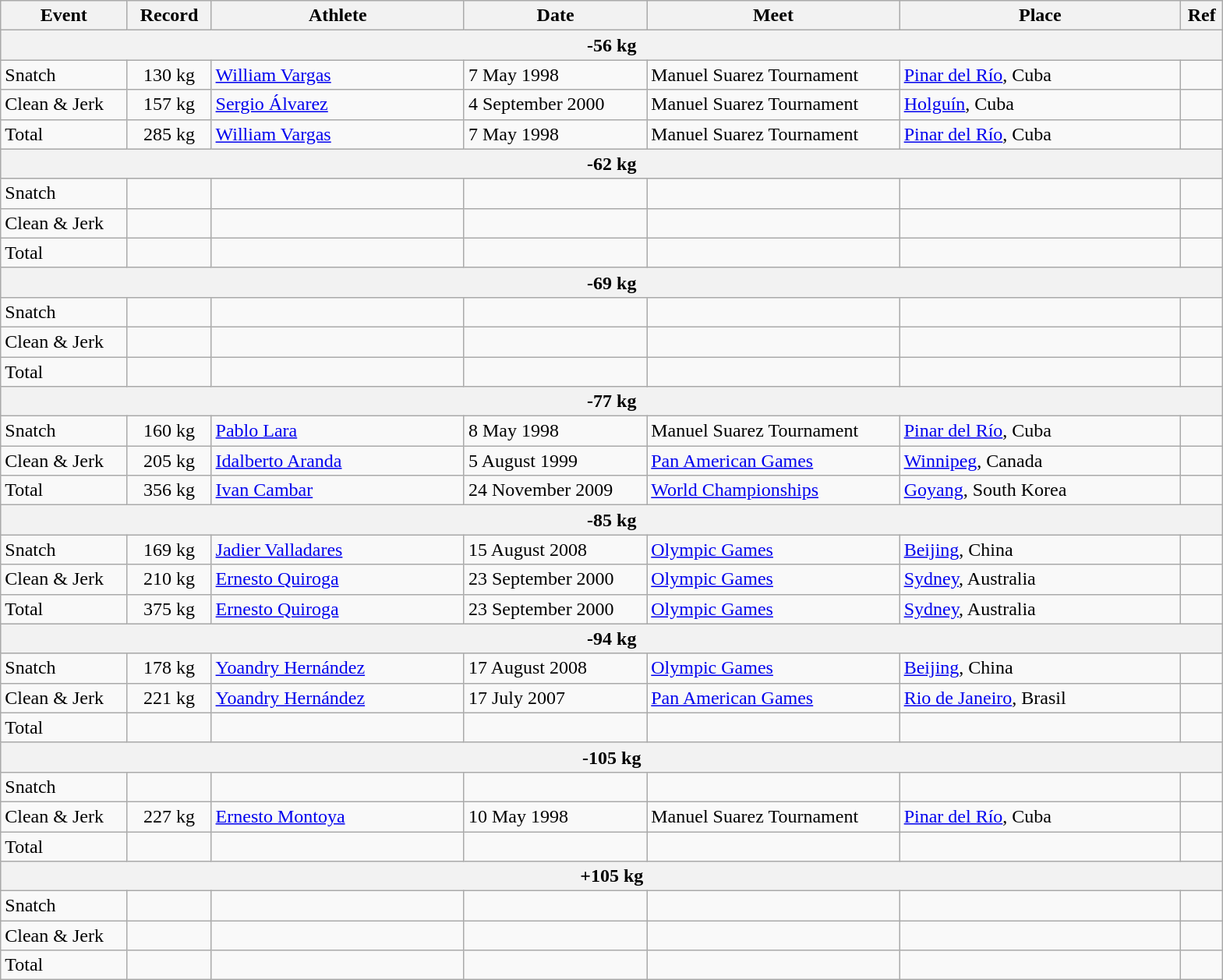<table class="wikitable">
<tr>
<th width=9%>Event</th>
<th width=6%>Record</th>
<th width=18%>Athlete</th>
<th width=13%>Date</th>
<th width=18%>Meet</th>
<th width=20%>Place</th>
<th width=3%>Ref</th>
</tr>
<tr bgcolor="#DDDDDD">
<th colspan="8">-56 kg</th>
</tr>
<tr>
<td>Snatch</td>
<td align="center">130 kg</td>
<td><a href='#'>William Vargas</a></td>
<td>7 May 1998</td>
<td>Manuel Suarez Tournament</td>
<td><a href='#'>Pinar del Río</a>, Cuba</td>
<td></td>
</tr>
<tr>
<td>Clean & Jerk</td>
<td align="center">157 kg</td>
<td><a href='#'>Sergio Álvarez</a></td>
<td>4 September 2000</td>
<td>Manuel Suarez Tournament</td>
<td><a href='#'>Holguín</a>, Cuba</td>
</tr>
<tr>
<td>Total</td>
<td align="center">285 kg</td>
<td><a href='#'>William Vargas</a></td>
<td>7 May 1998</td>
<td>Manuel Suarez Tournament</td>
<td><a href='#'>Pinar del Río</a>, Cuba</td>
<td></td>
</tr>
<tr bgcolor="#DDDDDD">
<th colspan="8">-62 kg</th>
</tr>
<tr>
<td>Snatch</td>
<td align="center"></td>
<td></td>
<td></td>
<td></td>
<td></td>
<td></td>
</tr>
<tr>
<td>Clean & Jerk</td>
<td align="center"></td>
<td></td>
<td></td>
<td></td>
<td></td>
<td></td>
</tr>
<tr>
<td>Total</td>
<td align="center"></td>
<td></td>
<td></td>
<td></td>
<td></td>
<td></td>
</tr>
<tr bgcolor="#DDDDDD">
<th colspan="8">-69 kg</th>
</tr>
<tr>
<td>Snatch</td>
<td align="center"></td>
<td></td>
<td></td>
<td></td>
<td></td>
<td></td>
</tr>
<tr>
<td>Clean & Jerk</td>
<td align="center"></td>
<td></td>
<td></td>
<td></td>
<td></td>
<td></td>
</tr>
<tr>
<td>Total</td>
<td align="center"></td>
<td></td>
<td></td>
<td></td>
<td></td>
<td></td>
</tr>
<tr bgcolor="#DDDDDD">
<th colspan="8">-77 kg</th>
</tr>
<tr>
<td>Snatch</td>
<td align="center">160 kg</td>
<td><a href='#'>Pablo Lara</a></td>
<td>8 May 1998</td>
<td>Manuel Suarez Tournament</td>
<td><a href='#'>Pinar del Río</a>, Cuba</td>
<td></td>
</tr>
<tr>
<td>Clean & Jerk</td>
<td align="center">205 kg</td>
<td><a href='#'>Idalberto Aranda</a></td>
<td>5 August 1999</td>
<td><a href='#'>Pan American Games</a></td>
<td><a href='#'>Winnipeg</a>, Canada</td>
<td></td>
</tr>
<tr>
<td>Total</td>
<td align="center">356 kg</td>
<td><a href='#'>Ivan Cambar</a></td>
<td>24 November 2009</td>
<td><a href='#'>World Championships</a></td>
<td><a href='#'>Goyang</a>, South Korea</td>
<td></td>
</tr>
<tr bgcolor="#DDDDDD">
<th colspan="8">-85 kg</th>
</tr>
<tr>
<td>Snatch</td>
<td align="center">169 kg</td>
<td><a href='#'>Jadier Valladares</a></td>
<td>15 August 2008</td>
<td><a href='#'>Olympic Games</a></td>
<td><a href='#'>Beijing</a>, China</td>
<td></td>
</tr>
<tr>
<td>Clean & Jerk</td>
<td align="center">210 kg</td>
<td><a href='#'>Ernesto Quiroga</a></td>
<td>23 September 2000</td>
<td><a href='#'>Olympic Games</a></td>
<td><a href='#'>Sydney</a>, Australia</td>
<td></td>
</tr>
<tr>
<td>Total</td>
<td align="center">375 kg</td>
<td><a href='#'>Ernesto Quiroga</a></td>
<td>23 September 2000</td>
<td><a href='#'>Olympic Games</a></td>
<td><a href='#'>Sydney</a>, Australia</td>
<td></td>
</tr>
<tr bgcolor="#DDDDDD">
<th colspan="8">-94 kg</th>
</tr>
<tr>
<td>Snatch</td>
<td align="center">178 kg</td>
<td><a href='#'>Yoandry Hernández</a></td>
<td>17 August 2008</td>
<td><a href='#'>Olympic Games</a></td>
<td><a href='#'>Beijing</a>, China</td>
<td></td>
</tr>
<tr>
<td>Clean & Jerk</td>
<td align="center">221 kg</td>
<td><a href='#'>Yoandry Hernández</a></td>
<td>17 July 2007</td>
<td><a href='#'>Pan American Games</a></td>
<td><a href='#'>Rio de Janeiro</a>, Brasil</td>
<td></td>
</tr>
<tr>
<td>Total</td>
<td align="center"></td>
<td></td>
<td></td>
<td></td>
<td></td>
<td></td>
</tr>
<tr bgcolor="#DDDDDD">
<th colspan="8">-105 kg</th>
</tr>
<tr>
<td>Snatch</td>
<td align="center"></td>
<td></td>
<td></td>
<td></td>
<td></td>
<td></td>
</tr>
<tr>
<td>Clean & Jerk</td>
<td align="center">227 kg</td>
<td><a href='#'>Ernesto Montoya</a></td>
<td>10 May 1998</td>
<td>Manuel Suarez Tournament</td>
<td><a href='#'>Pinar del Río</a>, Cuba</td>
<td></td>
</tr>
<tr>
<td>Total</td>
<td align="center"></td>
<td></td>
<td></td>
<td></td>
<td></td>
<td></td>
</tr>
<tr bgcolor="#DDDDDD">
<th colspan="8">+105 kg</th>
</tr>
<tr>
<td>Snatch</td>
<td align="center"></td>
<td></td>
<td></td>
<td></td>
<td></td>
<td></td>
</tr>
<tr>
<td>Clean & Jerk</td>
<td align="center"></td>
<td></td>
<td></td>
<td></td>
<td></td>
<td></td>
</tr>
<tr>
<td>Total</td>
<td align="center"></td>
<td></td>
<td></td>
<td></td>
<td></td>
<td></td>
</tr>
</table>
